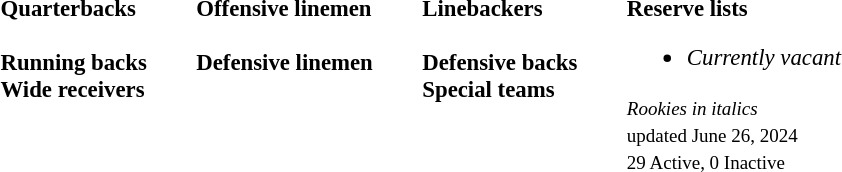<table class="toccolours" style="text-align: left;">
<tr>
<td style="font-size: 95%;vertical-align:top;"><strong>Quarterbacks</strong><br>
<br><strong>Running backs</strong><br><strong>Wide receivers</strong>






</td>
<td style="width: 25px;"></td>
<td style="font-size: 95%;vertical-align:top;"><strong>Offensive linemen</strong><br>




<br><strong>Defensive linemen</strong>





</td>
<td style="width: 25px;"></td>
<td style="font-size: 95%;vertical-align:top;"><strong>Linebackers</strong><br><br><strong>Defensive backs</strong>





<br><strong>Special teams</strong>
</td>
<td style="width: 25px;"></td>
<td style="font-size: 95%;vertical-align:top;"><strong>Reserve lists</strong><br><ul><li><em>Currently vacant</em></li></ul><small><em>Rookies in italics</em></small><br>
<small> updated June 26, 2024</small><br>
<small>29 Active, 0 Inactive</small></td>
</tr>
</table>
